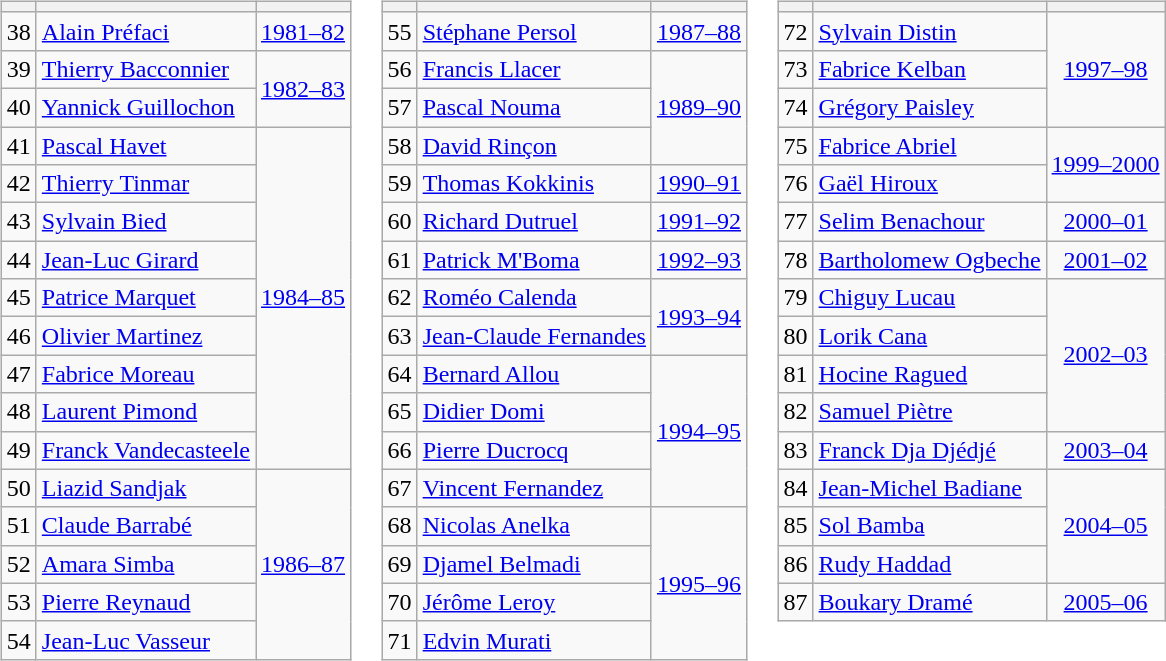<table>
<tr valign="top">
<td><br><table class="wikitable alternance" style="text-align:center">
<tr>
<th></th>
<th></th>
<th></th>
</tr>
<tr>
<td>38</td>
<td align="left"> <a href='#'>Alain Préfaci</a></td>
<td><a href='#'>1981–82</a></td>
</tr>
<tr>
<td>39</td>
<td align="left"> <a href='#'>Thierry Bacconnier</a></td>
<td rowspan=2><a href='#'>1982–83</a></td>
</tr>
<tr>
<td>40</td>
<td align="left"> <a href='#'>Yannick Guillochon</a></td>
</tr>
<tr>
<td>41</td>
<td align="left"> <a href='#'>Pascal Havet</a></td>
<td rowspan=9><a href='#'>1984–85</a></td>
</tr>
<tr>
<td>42</td>
<td align="left"> <a href='#'>Thierry Tinmar</a></td>
</tr>
<tr>
<td>43</td>
<td align="left"> <a href='#'>Sylvain Bied</a></td>
</tr>
<tr>
<td>44</td>
<td align="left"> <a href='#'>Jean-Luc Girard</a></td>
</tr>
<tr>
<td>45</td>
<td align="left"> <a href='#'>Patrice Marquet</a></td>
</tr>
<tr>
<td>46</td>
<td align="left"> <a href='#'>Olivier Martinez</a></td>
</tr>
<tr>
<td>47</td>
<td align="left"> <a href='#'>Fabrice Moreau</a></td>
</tr>
<tr>
<td>48</td>
<td align="left"> <a href='#'>Laurent Pimond</a></td>
</tr>
<tr>
<td>49</td>
<td align="left"> <a href='#'>Franck Vandecasteele</a></td>
</tr>
<tr>
<td>50</td>
<td align="left"> <a href='#'>Liazid Sandjak</a></td>
<td rowspan=5><a href='#'>1986–87</a></td>
</tr>
<tr>
<td>51</td>
<td align="left"> <a href='#'>Claude Barrabé</a></td>
</tr>
<tr>
<td>52</td>
<td align="left"> <a href='#'>Amara Simba</a></td>
</tr>
<tr>
<td>53</td>
<td align="left"> <a href='#'>Pierre Reynaud</a></td>
</tr>
<tr>
<td>54</td>
<td align="left"> <a href='#'>Jean-Luc Vasseur</a></td>
</tr>
</table>
</td>
<td><br><table class="wikitable alternance" style="text-align:center">
<tr>
<th></th>
<th></th>
<th></th>
</tr>
<tr>
<td>55</td>
<td align="left"> <a href='#'>Stéphane Persol</a></td>
<td><a href='#'>1987–88</a></td>
</tr>
<tr>
<td>56</td>
<td align="left"> <a href='#'>Francis Llacer</a></td>
<td rowspan=3><a href='#'>1989–90</a></td>
</tr>
<tr>
<td>57</td>
<td align="left"> <a href='#'>Pascal Nouma</a></td>
</tr>
<tr>
<td>58</td>
<td align="left"> <a href='#'>David Rinçon</a></td>
</tr>
<tr>
<td>59</td>
<td align="left"> <a href='#'>Thomas Kokkinis</a></td>
<td><a href='#'>1990–91</a></td>
</tr>
<tr>
<td>60</td>
<td align="left"> <a href='#'>Richard Dutruel</a></td>
<td><a href='#'>1991–92</a></td>
</tr>
<tr>
<td>61</td>
<td align="left"> <a href='#'>Patrick M'Boma</a></td>
<td><a href='#'>1992–93</a></td>
</tr>
<tr>
<td>62</td>
<td align="left"> <a href='#'>Roméo Calenda</a></td>
<td rowspan=2><a href='#'>1993–94</a></td>
</tr>
<tr>
<td>63</td>
<td align="left"> <a href='#'>Jean-Claude Fernandes</a></td>
</tr>
<tr>
<td>64</td>
<td align="left"> <a href='#'>Bernard Allou</a></td>
<td rowspan=4><a href='#'>1994–95</a></td>
</tr>
<tr>
<td>65</td>
<td align="left"> <a href='#'>Didier Domi</a></td>
</tr>
<tr>
<td>66</td>
<td align="left"> <a href='#'>Pierre Ducrocq</a></td>
</tr>
<tr>
<td>67</td>
<td align="left"> <a href='#'>Vincent Fernandez</a></td>
</tr>
<tr>
<td>68</td>
<td align="left"> <a href='#'>Nicolas Anelka</a></td>
<td rowspan=4><a href='#'>1995–96</a></td>
</tr>
<tr>
<td>69</td>
<td align="left"> <a href='#'>Djamel Belmadi</a></td>
</tr>
<tr>
<td>70</td>
<td align="left"> <a href='#'>Jérôme Leroy</a></td>
</tr>
<tr>
<td>71</td>
<td align="left"> <a href='#'>Edvin Murati</a></td>
</tr>
</table>
</td>
<td><br><table class="wikitable alternance" style="text-align:center">
<tr>
<th></th>
<th></th>
<th></th>
</tr>
<tr>
<td>72</td>
<td align="left"> <a href='#'>Sylvain Distin</a></td>
<td rowspan=3><a href='#'>1997–98</a></td>
</tr>
<tr>
<td>73</td>
<td align="left"> <a href='#'>Fabrice Kelban</a></td>
</tr>
<tr>
<td>74</td>
<td align="left"> <a href='#'>Grégory Paisley</a></td>
</tr>
<tr>
<td>75</td>
<td align="left"> <a href='#'>Fabrice Abriel</a></td>
<td rowspan=2><a href='#'>1999–2000</a></td>
</tr>
<tr>
<td>76</td>
<td align="left"> <a href='#'>Gaël Hiroux</a></td>
</tr>
<tr>
<td>77</td>
<td align="left"> <a href='#'>Selim Benachour</a></td>
<td><a href='#'>2000–01</a></td>
</tr>
<tr>
<td>78</td>
<td align="left"> <a href='#'>Bartholomew Ogbeche</a></td>
<td><a href='#'>2001–02</a></td>
</tr>
<tr>
<td>79</td>
<td align="left"> <a href='#'>Chiguy Lucau</a></td>
<td rowspan=4><a href='#'>2002–03</a></td>
</tr>
<tr>
<td>80</td>
<td align="left"> <a href='#'>Lorik Cana</a></td>
</tr>
<tr>
<td>81</td>
<td align="left"> <a href='#'>Hocine Ragued</a></td>
</tr>
<tr>
<td>82</td>
<td align="left"> <a href='#'>Samuel Piètre</a></td>
</tr>
<tr>
<td>83</td>
<td align="left"> <a href='#'>Franck Dja Djédjé</a></td>
<td><a href='#'>2003–04</a></td>
</tr>
<tr>
<td>84</td>
<td align="left"> <a href='#'>Jean-Michel Badiane</a></td>
<td rowspan=3><a href='#'>2004–05</a></td>
</tr>
<tr>
<td>85</td>
<td align="left"> <a href='#'>Sol Bamba</a></td>
</tr>
<tr>
<td>86</td>
<td align="left"> <a href='#'>Rudy Haddad</a></td>
</tr>
<tr>
<td>87</td>
<td align="left"> <a href='#'>Boukary Dramé</a></td>
<td><a href='#'>2005–06</a></td>
</tr>
</table>
</td>
</tr>
</table>
